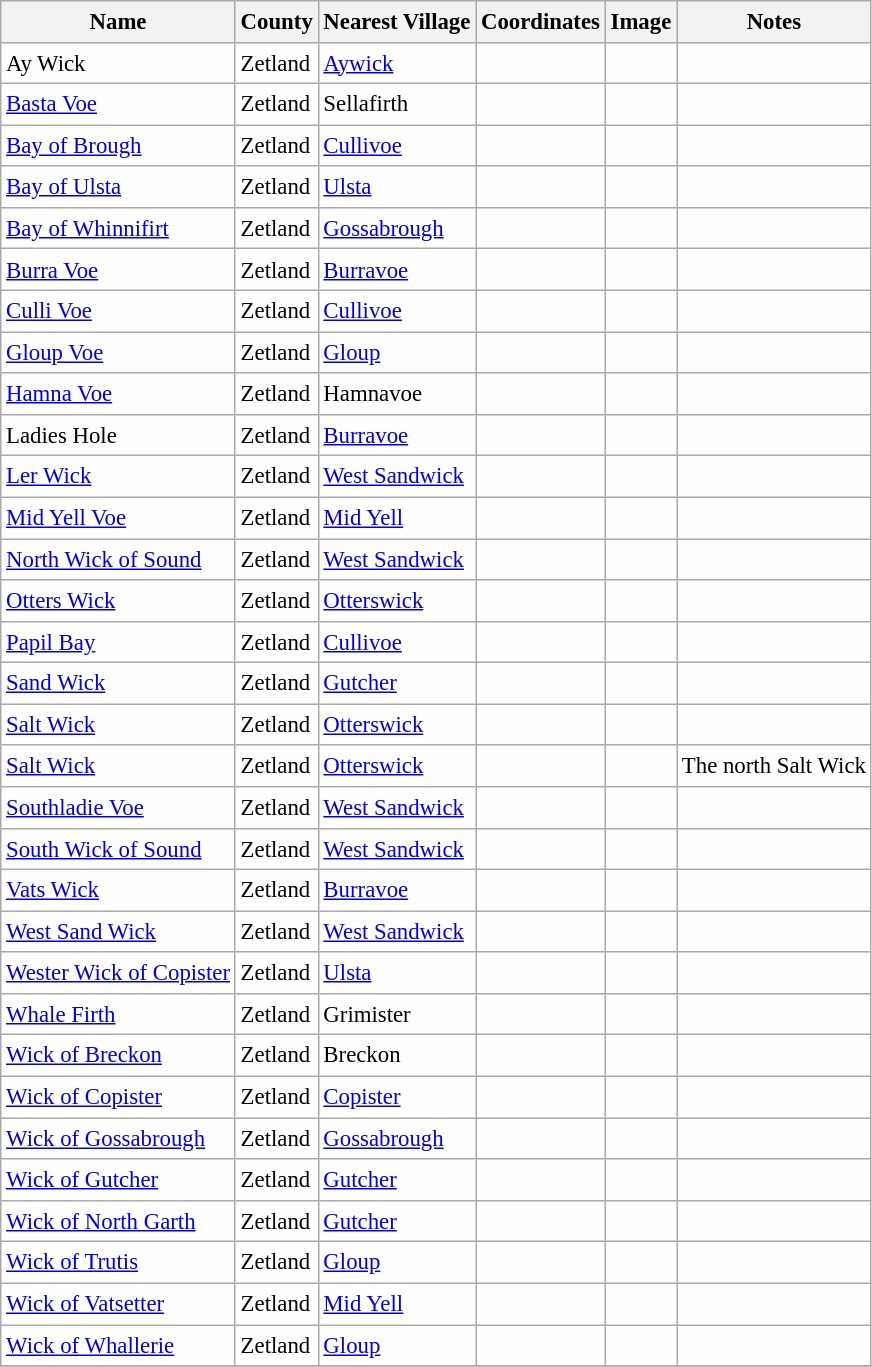<table class="wikitable sortable" style="table-layout:fixed;background-color:#FEFEFE;font-size:95%;padding:0.30em;line-height:1.35em;">
<tr>
<th scope="col">Name</th>
<th scope="col">County</th>
<th scope="col">Nearest Village</th>
<th scope="col" data-sort-type="number">Coordinates</th>
<th scope="col">Image</th>
<th scope="col">Notes</th>
</tr>
<tr>
<td>Ay Wick</td>
<td>Zetland</td>
<td><a href='#'>Aywick</a></td>
<td></td>
<td></td>
<td></td>
</tr>
<tr>
<td><a href='#'>Basta Voe</a></td>
<td>Zetland</td>
<td>Sellafirth</td>
<td></td>
<td></td>
<td></td>
</tr>
<tr>
<td><a href='#'>Bay of Brough</a></td>
<td>Zetland</td>
<td><a href='#'>Cullivoe</a></td>
<td></td>
<td></td>
<td></td>
</tr>
<tr>
<td><a href='#'>Bay of Ulsta</a></td>
<td>Zetland</td>
<td><a href='#'>Ulsta</a></td>
<td></td>
<td></td>
<td></td>
</tr>
<tr>
<td><a href='#'>Bay of Whinnifirt</a></td>
<td>Zetland</td>
<td><a href='#'>Gossabrough</a></td>
<td></td>
<td></td>
<td></td>
</tr>
<tr>
<td><a href='#'>Burra Voe</a></td>
<td>Zetland</td>
<td><a href='#'>Burravoe</a></td>
<td></td>
<td></td>
<td></td>
</tr>
<tr>
<td><a href='#'>Culli Voe</a></td>
<td>Zetland</td>
<td><a href='#'>Cullivoe</a></td>
<td></td>
<td></td>
<td></td>
</tr>
<tr>
<td><a href='#'>Gloup Voe</a></td>
<td>Zetland</td>
<td><a href='#'>Gloup</a></td>
<td></td>
<td></td>
<td></td>
</tr>
<tr>
<td><a href='#'>Hamna Voe</a></td>
<td>Zetland</td>
<td>Hamnavoe</td>
<td></td>
<td></td>
<td></td>
</tr>
<tr>
<td>Ladies Hole</td>
<td>Zetland</td>
<td><a href='#'>Burravoe</a></td>
<td></td>
<td></td>
<td></td>
</tr>
<tr>
<td><a href='#'>Ler Wick</a></td>
<td>Zetland</td>
<td><a href='#'>West Sandwick</a></td>
<td></td>
<td></td>
<td></td>
</tr>
<tr>
<td><a href='#'>Mid Yell Voe</a></td>
<td>Zetland</td>
<td><a href='#'>Mid Yell</a></td>
<td></td>
<td></td>
<td></td>
</tr>
<tr>
<td><a href='#'>North Wick of Sound</a></td>
<td>Zetland</td>
<td><a href='#'>West Sandwick</a></td>
<td></td>
<td></td>
<td></td>
</tr>
<tr>
<td><a href='#'>Otters Wick</a></td>
<td>Zetland</td>
<td><a href='#'>Otterswick</a></td>
<td></td>
<td></td>
<td></td>
</tr>
<tr>
<td><a href='#'>Papil Bay</a></td>
<td>Zetland</td>
<td><a href='#'>Cullivoe</a></td>
<td></td>
<td></td>
<td></td>
</tr>
<tr>
<td><a href='#'>Sand Wick</a></td>
<td>Zetland</td>
<td><a href='#'>Gutcher</a></td>
<td></td>
<td></td>
<td></td>
</tr>
<tr>
<td><a href='#'>Salt Wick</a></td>
<td>Zetland</td>
<td><a href='#'>Otterswick</a></td>
<td></td>
<td></td>
</tr>
<tr>
<td><a href='#'>Salt Wick</a></td>
<td>Zetland</td>
<td><a href='#'>Otterswick</a></td>
<td></td>
<td></td>
<td>The north Salt Wick</td>
</tr>
<tr>
<td><a href='#'>Southladie Voe</a></td>
<td>Zetland</td>
<td><a href='#'>West Sandwick</a></td>
<td></td>
<td></td>
</tr>
<tr>
<td><a href='#'>South Wick of Sound</a></td>
<td>Zetland</td>
<td><a href='#'>West Sandwick</a></td>
<td></td>
<td></td>
<td></td>
</tr>
<tr>
<td><a href='#'>Vats Wick</a></td>
<td>Zetland</td>
<td><a href='#'>Burravoe</a></td>
<td></td>
<td></td>
<td></td>
</tr>
<tr>
<td><a href='#'>West Sand Wick</a></td>
<td>Zetland</td>
<td><a href='#'>West Sandwick</a></td>
<td></td>
<td></td>
<td></td>
</tr>
<tr>
<td><a href='#'>Wester Wick of Copister</a></td>
<td>Zetland</td>
<td><a href='#'>Ulsta</a></td>
<td></td>
<td></td>
</tr>
<tr>
<td><a href='#'>Whale Firth</a></td>
<td>Zetland</td>
<td>Grimister</td>
<td></td>
<td></td>
<td></td>
</tr>
<tr>
<td><a href='#'>Wick of Breckon</a></td>
<td>Zetland</td>
<td>Breckon</td>
<td></td>
<td></td>
<td></td>
</tr>
<tr>
<td><a href='#'>Wick of Copister</a></td>
<td>Zetland</td>
<td><a href='#'>Copister</a></td>
<td></td>
<td></td>
<td></td>
</tr>
<tr>
<td><a href='#'>Wick of Gossabrough</a></td>
<td>Zetland</td>
<td><a href='#'>Gossabrough</a></td>
<td></td>
<td></td>
<td></td>
</tr>
<tr>
<td><a href='#'>Wick of Gutcher</a></td>
<td>Zetland</td>
<td><a href='#'>Gutcher</a></td>
<td></td>
<td></td>
<td></td>
</tr>
<tr>
<td><a href='#'>Wick of North Garth</a></td>
<td>Zetland</td>
<td><a href='#'>Gutcher</a></td>
<td></td>
<td></td>
<td></td>
</tr>
<tr>
<td><a href='#'>Wick of Trutis</a></td>
<td>Zetland</td>
<td><a href='#'>Gloup</a></td>
<td></td>
<td></td>
<td></td>
</tr>
<tr>
<td><a href='#'>Wick of Vatsetter</a></td>
<td>Zetland</td>
<td><a href='#'>Mid Yell</a></td>
<td></td>
<td></td>
<td></td>
</tr>
<tr>
<td><a href='#'>Wick of Whallerie</a></td>
<td>Zetland</td>
<td><a href='#'>Gloup</a></td>
<td></td>
<td></td>
<td></td>
</tr>
<tr>
</tr>
</table>
